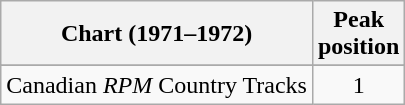<table class="wikitable sortable">
<tr>
<th>Chart (1971–1972)</th>
<th>Peak<br>position</th>
</tr>
<tr>
</tr>
<tr>
<td>Canadian <em>RPM</em> Country Tracks</td>
<td align="center">1</td>
</tr>
</table>
